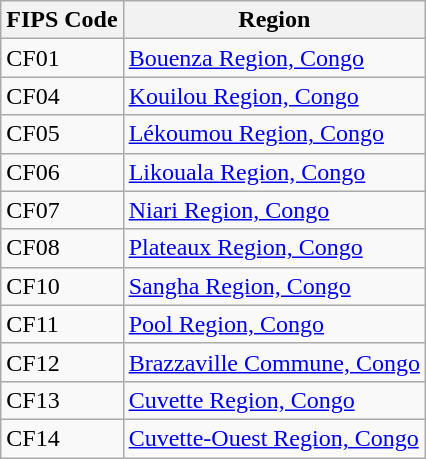<table class="wikitable">
<tr>
<th>FIPS Code</th>
<th>Region</th>
</tr>
<tr>
<td>CF01</td>
<td><a href='#'>Bouenza Region, Congo</a></td>
</tr>
<tr>
<td>CF04</td>
<td><a href='#'>Kouilou Region, Congo</a></td>
</tr>
<tr>
<td>CF05</td>
<td><a href='#'>Lékoumou Region, Congo</a></td>
</tr>
<tr>
<td>CF06</td>
<td><a href='#'>Likouala Region, Congo</a></td>
</tr>
<tr>
<td>CF07</td>
<td><a href='#'>Niari Region, Congo</a></td>
</tr>
<tr>
<td>CF08</td>
<td><a href='#'>Plateaux Region, Congo</a></td>
</tr>
<tr>
<td>CF10</td>
<td><a href='#'>Sangha Region, Congo</a></td>
</tr>
<tr>
<td>CF11</td>
<td><a href='#'>Pool Region, Congo</a></td>
</tr>
<tr>
<td>CF12</td>
<td><a href='#'>Brazzaville Commune, Congo</a></td>
</tr>
<tr>
<td>CF13</td>
<td><a href='#'>Cuvette Region, Congo</a></td>
</tr>
<tr>
<td>CF14</td>
<td><a href='#'>Cuvette-Ouest Region, Congo</a></td>
</tr>
</table>
